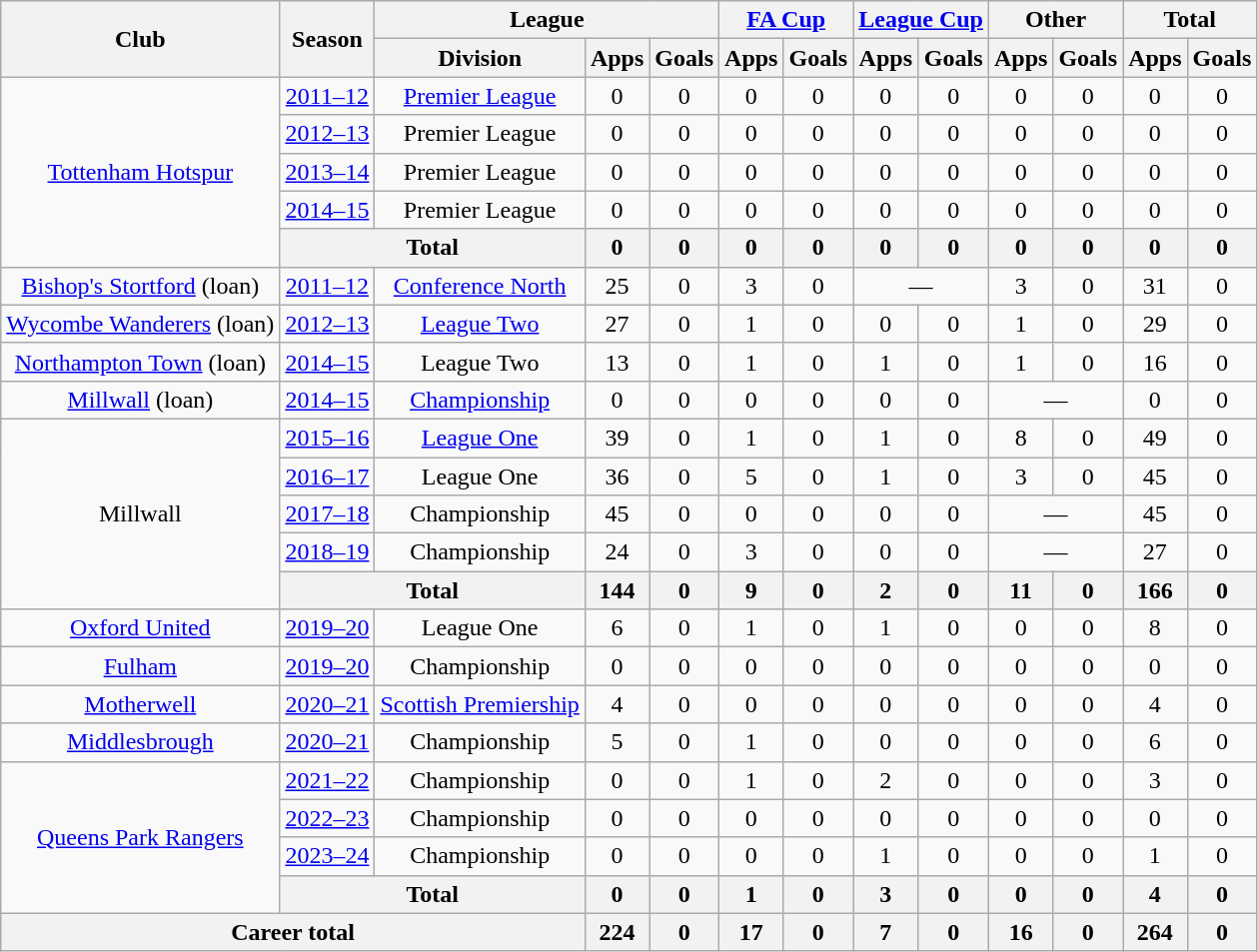<table class=wikitable style="text-align:center">
<tr>
<th rowspan=2>Club</th>
<th rowspan=2>Season</th>
<th colspan=3>League</th>
<th colspan=2><a href='#'>FA Cup</a></th>
<th colspan=2><a href='#'>League Cup</a></th>
<th colspan=2>Other</th>
<th colspan=2>Total</th>
</tr>
<tr>
<th>Division</th>
<th>Apps</th>
<th>Goals</th>
<th>Apps</th>
<th>Goals</th>
<th>Apps</th>
<th>Goals</th>
<th>Apps</th>
<th>Goals</th>
<th>Apps</th>
<th>Goals</th>
</tr>
<tr>
<td rowspan=5><a href='#'>Tottenham Hotspur</a></td>
<td><a href='#'>2011–12</a></td>
<td><a href='#'>Premier League</a></td>
<td>0</td>
<td>0</td>
<td>0</td>
<td>0</td>
<td>0</td>
<td>0</td>
<td>0</td>
<td>0</td>
<td>0</td>
<td>0</td>
</tr>
<tr>
<td><a href='#'>2012–13</a></td>
<td>Premier League</td>
<td>0</td>
<td>0</td>
<td>0</td>
<td>0</td>
<td>0</td>
<td>0</td>
<td>0</td>
<td>0</td>
<td>0</td>
<td>0</td>
</tr>
<tr>
<td><a href='#'>2013–14</a></td>
<td>Premier League</td>
<td>0</td>
<td>0</td>
<td>0</td>
<td>0</td>
<td>0</td>
<td>0</td>
<td>0</td>
<td>0</td>
<td>0</td>
<td>0</td>
</tr>
<tr>
<td><a href='#'>2014–15</a></td>
<td>Premier League</td>
<td>0</td>
<td>0</td>
<td>0</td>
<td>0</td>
<td>0</td>
<td>0</td>
<td>0</td>
<td>0</td>
<td>0</td>
<td>0</td>
</tr>
<tr>
<th colspan=2>Total</th>
<th>0</th>
<th>0</th>
<th>0</th>
<th>0</th>
<th>0</th>
<th>0</th>
<th>0</th>
<th>0</th>
<th>0</th>
<th>0</th>
</tr>
<tr>
<td><a href='#'>Bishop's Stortford</a> (loan)</td>
<td><a href='#'>2011–12</a></td>
<td><a href='#'>Conference North</a></td>
<td>25</td>
<td>0</td>
<td>3</td>
<td>0</td>
<td colspan=2>—</td>
<td>3</td>
<td>0</td>
<td>31</td>
<td>0</td>
</tr>
<tr>
<td><a href='#'>Wycombe Wanderers</a> (loan)</td>
<td><a href='#'>2012–13</a></td>
<td><a href='#'>League Two</a></td>
<td>27</td>
<td>0</td>
<td>1</td>
<td>0</td>
<td>0</td>
<td>0</td>
<td>1</td>
<td>0</td>
<td>29</td>
<td>0</td>
</tr>
<tr>
<td><a href='#'>Northampton Town</a> (loan)</td>
<td><a href='#'>2014–15</a></td>
<td>League Two</td>
<td>13</td>
<td>0</td>
<td>1</td>
<td>0</td>
<td>1</td>
<td>0</td>
<td>1</td>
<td>0</td>
<td>16</td>
<td>0</td>
</tr>
<tr>
<td><a href='#'>Millwall</a> (loan)</td>
<td><a href='#'>2014–15</a></td>
<td><a href='#'>Championship</a></td>
<td>0</td>
<td>0</td>
<td>0</td>
<td>0</td>
<td>0</td>
<td>0</td>
<td colspan=2>—</td>
<td>0</td>
<td>0</td>
</tr>
<tr>
<td rowspan=5>Millwall</td>
<td><a href='#'>2015–16</a></td>
<td><a href='#'>League One</a></td>
<td>39</td>
<td>0</td>
<td>1</td>
<td>0</td>
<td>1</td>
<td>0</td>
<td>8</td>
<td>0</td>
<td>49</td>
<td>0</td>
</tr>
<tr>
<td><a href='#'>2016–17</a></td>
<td>League One</td>
<td>36</td>
<td>0</td>
<td>5</td>
<td>0</td>
<td>1</td>
<td>0</td>
<td>3</td>
<td>0</td>
<td>45</td>
<td>0</td>
</tr>
<tr>
<td><a href='#'>2017–18</a></td>
<td>Championship</td>
<td>45</td>
<td>0</td>
<td>0</td>
<td>0</td>
<td>0</td>
<td>0</td>
<td colspan=2>—</td>
<td>45</td>
<td>0</td>
</tr>
<tr>
<td><a href='#'>2018–19</a></td>
<td>Championship</td>
<td>24</td>
<td>0</td>
<td>3</td>
<td>0</td>
<td>0</td>
<td>0</td>
<td colspan=2>—</td>
<td>27</td>
<td>0</td>
</tr>
<tr>
<th colspan=2>Total</th>
<th>144</th>
<th>0</th>
<th>9</th>
<th>0</th>
<th>2</th>
<th>0</th>
<th>11</th>
<th>0</th>
<th>166</th>
<th>0</th>
</tr>
<tr>
<td><a href='#'>Oxford United</a></td>
<td><a href='#'>2019–20</a></td>
<td>League One</td>
<td>6</td>
<td>0</td>
<td>1</td>
<td>0</td>
<td>1</td>
<td>0</td>
<td>0</td>
<td>0</td>
<td>8</td>
<td>0</td>
</tr>
<tr>
<td><a href='#'>Fulham</a></td>
<td><a href='#'>2019–20</a></td>
<td>Championship</td>
<td>0</td>
<td>0</td>
<td>0</td>
<td>0</td>
<td>0</td>
<td>0</td>
<td>0</td>
<td>0</td>
<td>0</td>
<td>0</td>
</tr>
<tr>
<td><a href='#'>Motherwell</a></td>
<td><a href='#'>2020–21</a></td>
<td><a href='#'>Scottish Premiership</a></td>
<td>4</td>
<td>0</td>
<td>0</td>
<td>0</td>
<td>0</td>
<td>0</td>
<td>0</td>
<td>0</td>
<td>4</td>
<td>0</td>
</tr>
<tr>
<td><a href='#'>Middlesbrough</a></td>
<td><a href='#'>2020–21</a></td>
<td>Championship</td>
<td>5</td>
<td>0</td>
<td>1</td>
<td>0</td>
<td>0</td>
<td>0</td>
<td>0</td>
<td>0</td>
<td>6</td>
<td>0</td>
</tr>
<tr>
<td rowspan=4><a href='#'>Queens Park Rangers</a></td>
<td><a href='#'>2021–22</a></td>
<td>Championship</td>
<td>0</td>
<td>0</td>
<td>1</td>
<td>0</td>
<td>2</td>
<td>0</td>
<td>0</td>
<td>0</td>
<td>3</td>
<td>0</td>
</tr>
<tr>
<td><a href='#'>2022–23</a></td>
<td>Championship</td>
<td>0</td>
<td>0</td>
<td>0</td>
<td>0</td>
<td>0</td>
<td>0</td>
<td>0</td>
<td>0</td>
<td>0</td>
<td>0</td>
</tr>
<tr>
<td><a href='#'>2023–24</a></td>
<td>Championship</td>
<td>0</td>
<td>0</td>
<td>0</td>
<td>0</td>
<td>1</td>
<td>0</td>
<td>0</td>
<td>0</td>
<td>1</td>
<td>0</td>
</tr>
<tr>
<th colspan=2>Total</th>
<th>0</th>
<th>0</th>
<th>1</th>
<th>0</th>
<th>3</th>
<th>0</th>
<th>0</th>
<th>0</th>
<th>4</th>
<th>0</th>
</tr>
<tr>
<th colspan="3">Career total</th>
<th>224</th>
<th>0</th>
<th>17</th>
<th>0</th>
<th>7</th>
<th>0</th>
<th>16</th>
<th>0</th>
<th>264</th>
<th>0</th>
</tr>
</table>
